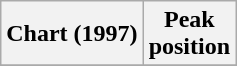<table class="wikitable sortable plainrowheaders" style="text-align:center">
<tr>
<th scope="col">Chart (1997)</th>
<th scope="col">Peak<br>position</th>
</tr>
<tr>
</tr>
</table>
